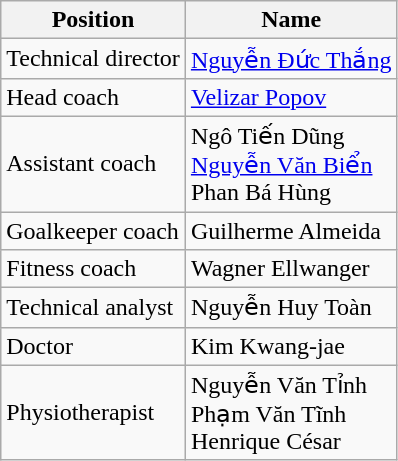<table class="wikitable">
<tr>
<th>Position</th>
<th>Name</th>
</tr>
<tr>
<td>Technical director</td>
<td> <a href='#'>Nguyễn Đức Thắng</a></td>
</tr>
<tr>
<td>Head coach</td>
<td> <a href='#'>Velizar Popov</a></td>
</tr>
<tr>
<td>Assistant coach</td>
<td> Ngô Tiến Dũng<br> <a href='#'>Nguyễn Văn Biển</a><br> Phan Bá Hùng</td>
</tr>
<tr>
<td>Goalkeeper coach</td>
<td> Guilherme Almeida</td>
</tr>
<tr>
<td>Fitness coach</td>
<td> Wagner Ellwanger</td>
</tr>
<tr>
<td>Technical analyst</td>
<td> Nguyễn Huy Toàn</td>
</tr>
<tr>
<td>Doctor</td>
<td> Kim Kwang-jae</td>
</tr>
<tr>
<td>Physiotherapist</td>
<td> Nguyễn Văn Tỉnh<br> Phạm Văn Tĩnh<br> Henrique César</td>
</tr>
</table>
